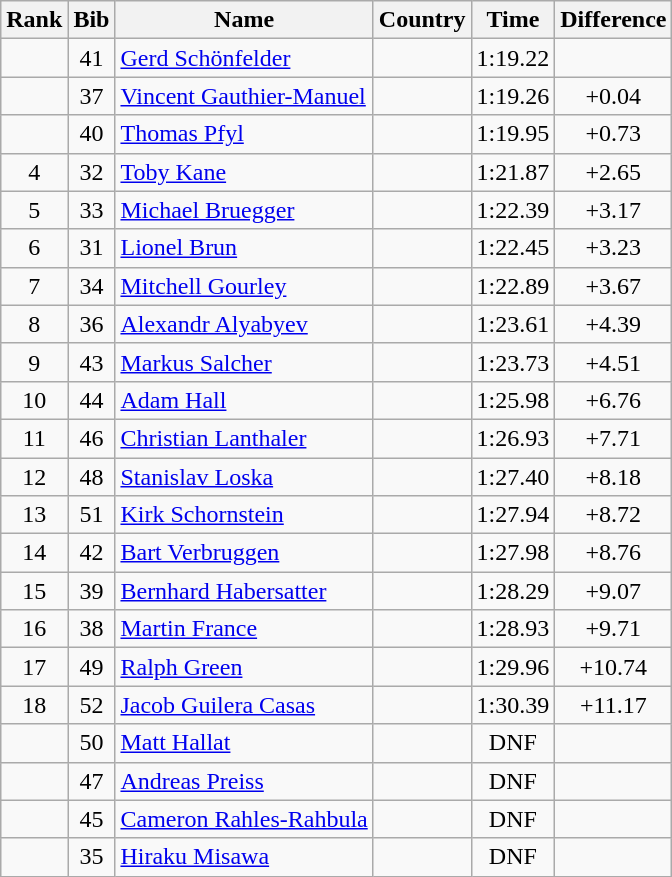<table class="wikitable sortable" style="text-align:center">
<tr>
<th>Rank</th>
<th>Bib</th>
<th>Name</th>
<th>Country</th>
<th>Time</th>
<th>Difference</th>
</tr>
<tr>
<td></td>
<td>41</td>
<td align=left><a href='#'>Gerd Schönfelder</a></td>
<td align=left></td>
<td>1:19.22</td>
<td></td>
</tr>
<tr>
<td></td>
<td>37</td>
<td align=left><a href='#'>Vincent Gauthier-Manuel</a></td>
<td align=left></td>
<td>1:19.26</td>
<td>+0.04</td>
</tr>
<tr>
<td></td>
<td>40</td>
<td align=left><a href='#'>Thomas Pfyl</a></td>
<td align=left></td>
<td>1:19.95</td>
<td>+0.73</td>
</tr>
<tr>
<td>4</td>
<td>32</td>
<td align=left><a href='#'>Toby Kane</a></td>
<td align=left></td>
<td>1:21.87</td>
<td>+2.65</td>
</tr>
<tr>
<td>5</td>
<td>33</td>
<td align=left><a href='#'>Michael Bruegger</a></td>
<td align=left></td>
<td>1:22.39</td>
<td>+3.17</td>
</tr>
<tr>
<td>6</td>
<td>31</td>
<td align=left><a href='#'>Lionel Brun</a></td>
<td align=left></td>
<td>1:22.45</td>
<td>+3.23</td>
</tr>
<tr>
<td>7</td>
<td>34</td>
<td align=left><a href='#'>Mitchell Gourley</a></td>
<td align=left></td>
<td>1:22.89</td>
<td>+3.67</td>
</tr>
<tr>
<td>8</td>
<td>36</td>
<td align=left><a href='#'>Alexandr Alyabyev</a></td>
<td align=left></td>
<td>1:23.61</td>
<td>+4.39</td>
</tr>
<tr>
<td>9</td>
<td>43</td>
<td align=left><a href='#'>Markus Salcher</a></td>
<td align=left></td>
<td>1:23.73</td>
<td>+4.51</td>
</tr>
<tr>
<td>10</td>
<td>44</td>
<td align=left><a href='#'>Adam Hall</a></td>
<td align=left></td>
<td>1:25.98</td>
<td>+6.76</td>
</tr>
<tr>
<td>11</td>
<td>46</td>
<td align=left><a href='#'>Christian Lanthaler</a></td>
<td align=left></td>
<td>1:26.93</td>
<td>+7.71</td>
</tr>
<tr>
<td>12</td>
<td>48</td>
<td align=left><a href='#'>Stanislav Loska</a></td>
<td align=left></td>
<td>1:27.40</td>
<td>+8.18</td>
</tr>
<tr>
<td>13</td>
<td>51</td>
<td align=left><a href='#'>Kirk Schornstein</a></td>
<td align=left></td>
<td>1:27.94</td>
<td>+8.72</td>
</tr>
<tr>
<td>14</td>
<td>42</td>
<td align=left><a href='#'>Bart Verbruggen</a></td>
<td align=left></td>
<td>1:27.98</td>
<td>+8.76</td>
</tr>
<tr>
<td>15</td>
<td>39</td>
<td align=left><a href='#'>Bernhard Habersatter</a></td>
<td align=left></td>
<td>1:28.29</td>
<td>+9.07</td>
</tr>
<tr>
<td>16</td>
<td>38</td>
<td align=left><a href='#'>Martin France</a></td>
<td align=left></td>
<td>1:28.93</td>
<td>+9.71</td>
</tr>
<tr>
<td>17</td>
<td>49</td>
<td align=left><a href='#'>Ralph Green</a></td>
<td align=left></td>
<td>1:29.96</td>
<td>+10.74</td>
</tr>
<tr>
<td>18</td>
<td>52</td>
<td align=left><a href='#'>Jacob Guilera Casas</a></td>
<td align=left></td>
<td>1:30.39</td>
<td>+11.17</td>
</tr>
<tr>
<td></td>
<td>50</td>
<td align=left><a href='#'>Matt Hallat</a></td>
<td align=left></td>
<td>DNF</td>
<td></td>
</tr>
<tr>
<td></td>
<td>47</td>
<td align=left><a href='#'>Andreas Preiss</a></td>
<td align=left></td>
<td>DNF</td>
<td></td>
</tr>
<tr>
<td></td>
<td>45</td>
<td align=left><a href='#'>Cameron Rahles-Rahbula</a></td>
<td align=left></td>
<td>DNF</td>
<td></td>
</tr>
<tr>
<td></td>
<td>35</td>
<td align=left><a href='#'>Hiraku Misawa</a></td>
<td align=left></td>
<td>DNF</td>
<td></td>
</tr>
</table>
